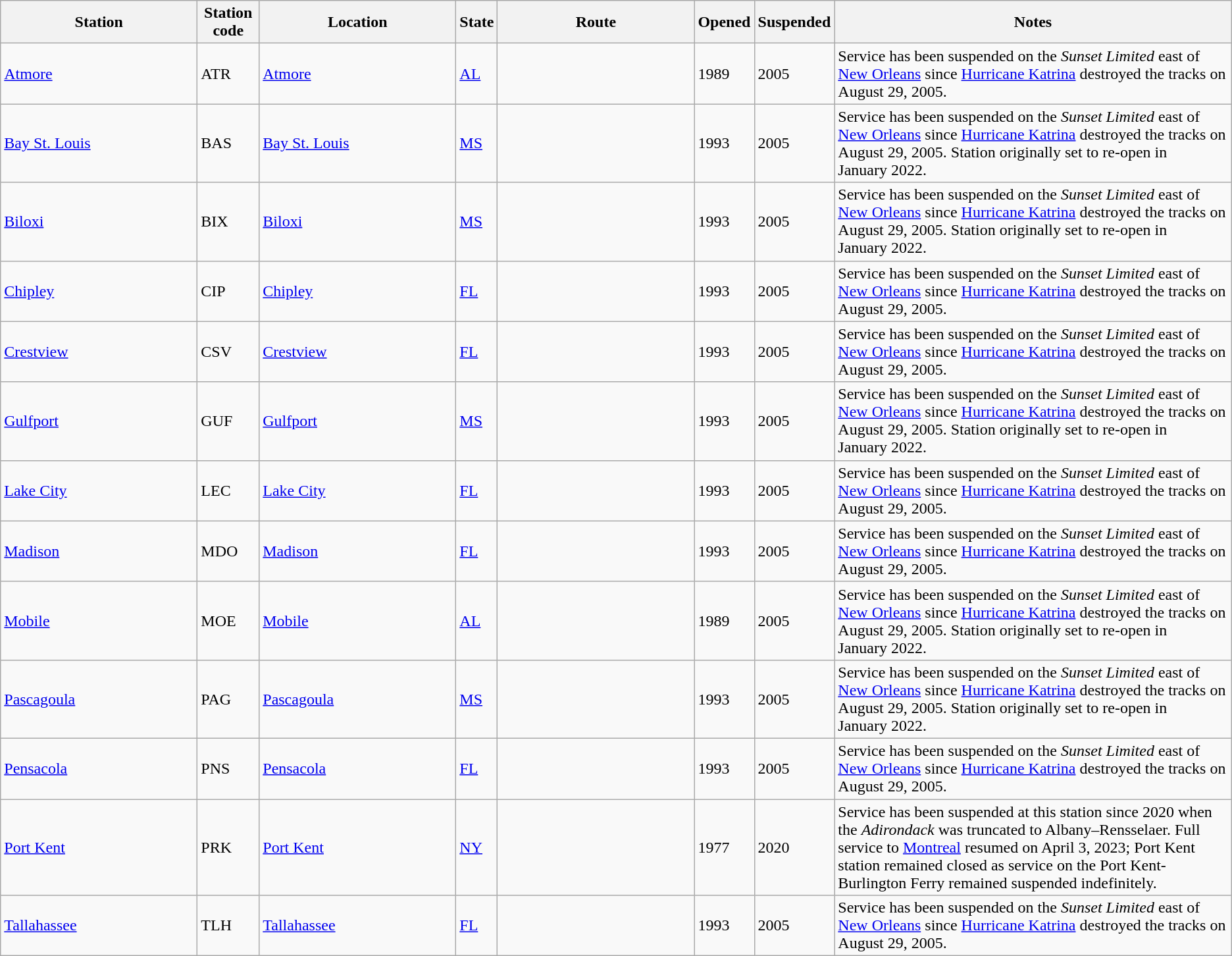<table class="wikitable sortable sticky-header-multi">
<tr>
<th scope="col" style="width: 12em;">Station</th>
<th>Station code</th>
<th scope="col" style="width: 12em;">Location</th>
<th>State</th>
<th scope="col" style="width: 12em;">Route</th>
<th>Opened</th>
<th>Suspended</th>
<th>Notes</th>
</tr>
<tr>
<td><a href='#'>Atmore</a></td>
<td>ATR</td>
<td><a href='#'>Atmore</a></td>
<td><a href='#'>AL</a></td>
<td></td>
<td>1989</td>
<td>2005</td>
<td>Service has been suspended on the <em>Sunset Limited</em> east of <a href='#'>New Orleans</a> since <a href='#'>Hurricane Katrina</a> destroyed the tracks on August 29, 2005.</td>
</tr>
<tr>
<td><a href='#'>Bay St. Louis</a></td>
<td>BAS</td>
<td><a href='#'>Bay St. Louis</a></td>
<td><a href='#'>MS</a></td>
<td></td>
<td>1993</td>
<td>2005</td>
<td>Service has been suspended on the <em>Sunset Limited</em> east of <a href='#'>New Orleans</a> since <a href='#'>Hurricane Katrina</a> destroyed the tracks on August 29, 2005. Station originally set to re-open in January 2022.</td>
</tr>
<tr>
<td><a href='#'>Biloxi</a></td>
<td>BIX</td>
<td><a href='#'>Biloxi</a></td>
<td><a href='#'>MS</a></td>
<td></td>
<td>1993</td>
<td>2005</td>
<td>Service has been suspended on the <em>Sunset Limited</em> east of <a href='#'>New Orleans</a> since <a href='#'>Hurricane Katrina</a> destroyed the tracks on August 29, 2005. Station originally set to re-open in January 2022.</td>
</tr>
<tr>
<td><a href='#'>Chipley</a></td>
<td>CIP</td>
<td><a href='#'>Chipley</a></td>
<td><a href='#'>FL</a></td>
<td></td>
<td>1993</td>
<td>2005</td>
<td>Service has been suspended on the <em>Sunset Limited</em> east of <a href='#'>New Orleans</a> since <a href='#'>Hurricane Katrina</a> destroyed the tracks on August 29, 2005.</td>
</tr>
<tr>
<td><a href='#'>Crestview</a></td>
<td>CSV</td>
<td><a href='#'>Crestview</a></td>
<td><a href='#'>FL</a></td>
<td></td>
<td>1993</td>
<td>2005</td>
<td>Service has been suspended on the <em>Sunset Limited</em> east of <a href='#'>New Orleans</a> since <a href='#'>Hurricane Katrina</a> destroyed the tracks on August 29, 2005.</td>
</tr>
<tr>
<td><a href='#'>Gulfport</a></td>
<td>GUF</td>
<td><a href='#'>Gulfport</a></td>
<td><a href='#'>MS</a></td>
<td></td>
<td>1993</td>
<td>2005</td>
<td>Service has been suspended on the <em>Sunset Limited</em> east of <a href='#'>New Orleans</a> since <a href='#'>Hurricane Katrina</a> destroyed the tracks on August 29, 2005. Station originally set to re-open in January 2022.</td>
</tr>
<tr>
<td><a href='#'>Lake City</a></td>
<td>LEC</td>
<td><a href='#'>Lake City</a></td>
<td><a href='#'>FL</a></td>
<td></td>
<td>1993</td>
<td>2005</td>
<td>Service has been suspended on the <em>Sunset Limited</em> east of <a href='#'>New Orleans</a> since <a href='#'>Hurricane Katrina</a> destroyed the tracks on August 29, 2005.</td>
</tr>
<tr>
<td><a href='#'>Madison</a></td>
<td>MDO</td>
<td><a href='#'>Madison</a></td>
<td><a href='#'>FL</a></td>
<td></td>
<td>1993</td>
<td>2005</td>
<td>Service has been suspended on the <em>Sunset Limited</em> east of <a href='#'>New Orleans</a> since <a href='#'>Hurricane Katrina</a> destroyed the tracks on August 29, 2005.</td>
</tr>
<tr>
<td><a href='#'>Mobile</a></td>
<td>MOE</td>
<td><a href='#'>Mobile</a></td>
<td><a href='#'>AL</a></td>
<td></td>
<td>1989</td>
<td>2005</td>
<td>Service has been suspended on the <em>Sunset Limited</em> east of <a href='#'>New Orleans</a> since <a href='#'>Hurricane Katrina</a> destroyed the tracks on August 29, 2005. Station originally set to re-open in January 2022.</td>
</tr>
<tr>
<td><a href='#'>Pascagoula</a></td>
<td>PAG</td>
<td><a href='#'>Pascagoula</a></td>
<td><a href='#'>MS</a></td>
<td></td>
<td>1993</td>
<td>2005</td>
<td>Service has been suspended on the <em>Sunset Limited</em> east of <a href='#'>New Orleans</a> since <a href='#'>Hurricane Katrina</a> destroyed the tracks on August 29, 2005. Station originally set to re-open in January 2022.</td>
</tr>
<tr>
<td><a href='#'>Pensacola</a></td>
<td>PNS</td>
<td><a href='#'>Pensacola</a></td>
<td><a href='#'>FL</a></td>
<td></td>
<td>1993</td>
<td>2005</td>
<td>Service has been suspended on the <em>Sunset Limited</em> east of <a href='#'>New Orleans</a> since <a href='#'>Hurricane Katrina</a> destroyed the tracks on August 29, 2005.</td>
</tr>
<tr>
<td><a href='#'>Port Kent</a></td>
<td>PRK</td>
<td><a href='#'>Port Kent</a></td>
<td><a href='#'>NY</a></td>
<td></td>
<td>1977</td>
<td>2020</td>
<td>Service has been suspended at this station since 2020 when the <em>Adirondack</em> was truncated to Albany–Rensselaer. Full service to <a href='#'>Montreal</a> resumed on April 3, 2023; Port Kent station remained closed as service on the Port Kent-Burlington Ferry remained suspended indefinitely.</td>
</tr>
<tr>
<td><a href='#'>Tallahassee</a></td>
<td>TLH</td>
<td><a href='#'>Tallahassee</a></td>
<td><a href='#'>FL</a></td>
<td></td>
<td>1993</td>
<td>2005</td>
<td>Service has been suspended on the <em>Sunset Limited</em> east of <a href='#'>New Orleans</a> since <a href='#'>Hurricane Katrina</a> destroyed the tracks on August 29, 2005.</td>
</tr>
</table>
